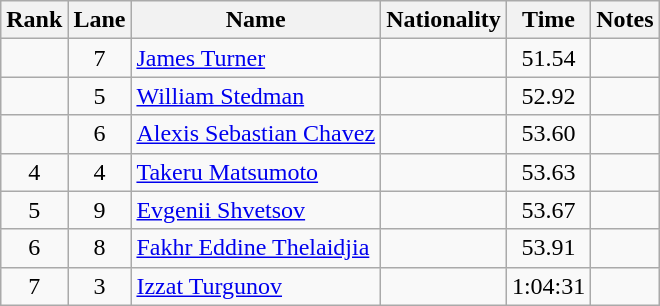<table class="wikitable sortable" style="text-align:center">
<tr>
<th>Rank</th>
<th>Lane</th>
<th>Name</th>
<th>Nationality</th>
<th>Time</th>
<th>Notes</th>
</tr>
<tr>
<td></td>
<td>7</td>
<td align=left><a href='#'>James Turner</a></td>
<td align=left></td>
<td>51.54</td>
<td><strong></strong></td>
</tr>
<tr>
<td></td>
<td>5</td>
<td align=left><a href='#'>William Stedman</a></td>
<td align=left></td>
<td>52.92</td>
<td></td>
</tr>
<tr>
<td></td>
<td>6</td>
<td align=left><a href='#'>Alexis Sebastian Chavez</a></td>
<td align=left></td>
<td>53.60</td>
<td></td>
</tr>
<tr>
<td>4</td>
<td>4</td>
<td align=left><a href='#'>Takeru Matsumoto</a></td>
<td align=left></td>
<td>53.63</td>
<td></td>
</tr>
<tr>
<td>5</td>
<td>9</td>
<td align=left><a href='#'>Evgenii Shvetsov</a></td>
<td align=left></td>
<td>53.67</td>
<td></td>
</tr>
<tr>
<td>6</td>
<td>8</td>
<td align=left><a href='#'>Fakhr Eddine Thelaidjia</a></td>
<td align=left></td>
<td>53.91</td>
<td></td>
</tr>
<tr>
<td>7</td>
<td>3</td>
<td align=left><a href='#'>Izzat Turgunov</a></td>
<td align=left></td>
<td>1:04:31</td>
<td></td>
</tr>
</table>
